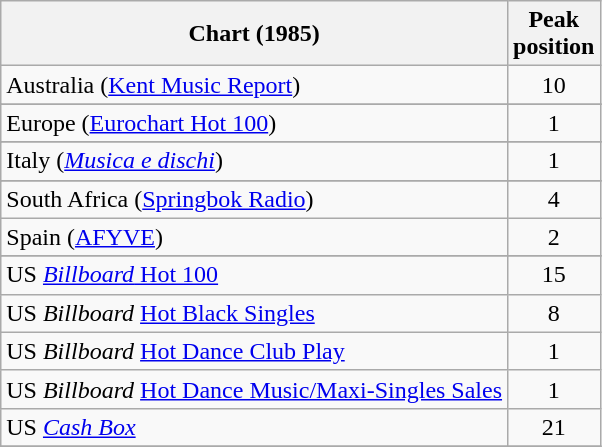<table class="wikitable sortable">
<tr>
<th>Chart (1985)</th>
<th>Peak<br>position</th>
</tr>
<tr>
<td>Australia (<a href='#'>Kent Music Report</a>)</td>
<td align="center">10</td>
</tr>
<tr>
</tr>
<tr>
</tr>
<tr>
</tr>
<tr>
<td>Europe (<a href='#'>Eurochart Hot 100</a>)</td>
<td align="center">1</td>
</tr>
<tr>
</tr>
<tr>
</tr>
<tr>
<td>Italy (<em><a href='#'>Musica e dischi</a></em>)</td>
<td align="center">1</td>
</tr>
<tr>
</tr>
<tr>
</tr>
<tr>
</tr>
<tr>
</tr>
<tr>
<td>South Africa (<a href='#'>Springbok Radio</a>)</td>
<td align="center">4</td>
</tr>
<tr>
<td>Spain (<a href='#'>AFYVE</a>)</td>
<td align="center">2</td>
</tr>
<tr>
</tr>
<tr>
</tr>
<tr>
</tr>
<tr>
<td>US <a href='#'><em>Billboard</em> Hot 100</a></td>
<td align="center">15</td>
</tr>
<tr>
<td>US <em>Billboard</em> <a href='#'>Hot Black Singles</a></td>
<td align="center">8</td>
</tr>
<tr>
<td>US <em>Billboard</em> <a href='#'>Hot Dance Club Play</a></td>
<td align="center">1</td>
</tr>
<tr>
<td>US <em>Billboard</em> <a href='#'>Hot Dance Music/Maxi-Singles Sales</a></td>
<td align="center">1</td>
</tr>
<tr>
<td>US <em><a href='#'>Cash Box</a></em></td>
<td align="center">21</td>
</tr>
<tr>
</tr>
</table>
